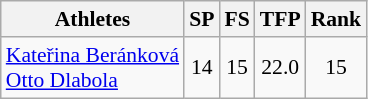<table class="wikitable" border="1" style="font-size:90%">
<tr>
<th>Athletes</th>
<th>SP</th>
<th>FS</th>
<th>TFP</th>
<th>Rank</th>
</tr>
<tr align=center>
<td align=left><a href='#'>Kateřina Beránková</a><br><a href='#'>Otto Dlabola</a></td>
<td>14</td>
<td>15</td>
<td>22.0</td>
<td>15</td>
</tr>
</table>
